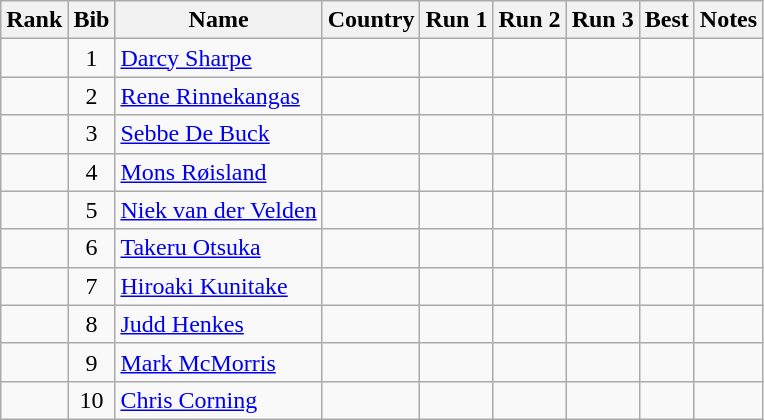<table class="wikitable sortable" style="text-align:center">
<tr>
<th>Rank</th>
<th>Bib</th>
<th>Name</th>
<th>Country</th>
<th>Run 1</th>
<th>Run 2</th>
<th>Run 3</th>
<th>Best</th>
<th>Notes</th>
</tr>
<tr>
<td></td>
<td>1</td>
<td align=left><a href='#'>Darcy Sharpe</a></td>
<td align=left></td>
<td></td>
<td></td>
<td></td>
<td></td>
<td></td>
</tr>
<tr>
<td></td>
<td>2</td>
<td align=left><a href='#'>Rene Rinnekangas</a></td>
<td align=left></td>
<td></td>
<td></td>
<td></td>
<td></td>
<td></td>
</tr>
<tr>
<td></td>
<td>3</td>
<td align=left><a href='#'>Sebbe De Buck</a></td>
<td align=left></td>
<td></td>
<td></td>
<td></td>
<td></td>
<td></td>
</tr>
<tr>
<td></td>
<td>4</td>
<td align=left><a href='#'>Mons Røisland</a></td>
<td align=left></td>
<td></td>
<td></td>
<td></td>
<td></td>
<td></td>
</tr>
<tr>
<td></td>
<td>5</td>
<td align=left><a href='#'>Niek van der Velden</a></td>
<td align=left></td>
<td></td>
<td></td>
<td></td>
<td></td>
<td></td>
</tr>
<tr>
<td></td>
<td>6</td>
<td align=left><a href='#'>Takeru Otsuka</a></td>
<td align=left></td>
<td></td>
<td></td>
<td></td>
<td></td>
<td></td>
</tr>
<tr>
<td></td>
<td>7</td>
<td align=left><a href='#'>Hiroaki Kunitake</a></td>
<td align=left></td>
<td></td>
<td></td>
<td></td>
<td></td>
<td></td>
</tr>
<tr>
<td></td>
<td>8</td>
<td align=left><a href='#'>Judd Henkes</a></td>
<td align=left></td>
<td></td>
<td></td>
<td></td>
<td></td>
<td></td>
</tr>
<tr>
<td></td>
<td>9</td>
<td align=left><a href='#'>Mark McMorris</a></td>
<td align=left></td>
<td></td>
<td></td>
<td></td>
<td></td>
<td></td>
</tr>
<tr>
<td></td>
<td>10</td>
<td align=left><a href='#'>Chris Corning</a></td>
<td align=left></td>
<td></td>
<td></td>
<td></td>
<td></td>
<td></td>
</tr>
</table>
